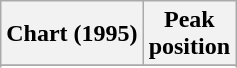<table class="wikitable sortable plainrowheaders" style="text-align:center">
<tr>
<th>Chart (1995)</th>
<th>Peak<br>position</th>
</tr>
<tr>
</tr>
<tr>
</tr>
<tr>
</tr>
<tr>
</tr>
</table>
